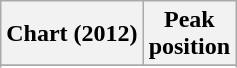<table class="wikitable sortable plainrowheaders" style="text-align:center">
<tr>
<th scope="col">Chart (2012)</th>
<th scope="col">Peak<br>position</th>
</tr>
<tr>
</tr>
<tr>
</tr>
<tr>
</tr>
</table>
